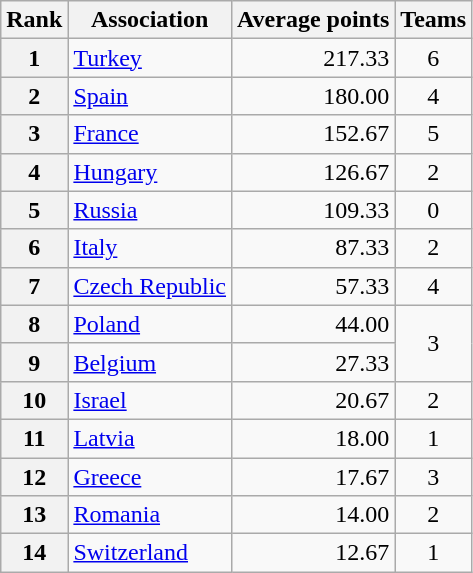<table class="wikitable">
<tr>
<th>Rank</th>
<th>Association</th>
<th>Average points</th>
<th>Teams</th>
</tr>
<tr>
<th>1</th>
<td> <a href='#'>Turkey</a></td>
<td align=right>217.33</td>
<td align=center rowspan=1>6</td>
</tr>
<tr>
<th>2</th>
<td> <a href='#'>Spain</a></td>
<td align=right>180.00</td>
<td align=center rowspan=1>4</td>
</tr>
<tr>
<th>3</th>
<td> <a href='#'>France</a></td>
<td align=right>152.67</td>
<td align=center rowspan=1>5</td>
</tr>
<tr>
<th>4</th>
<td> <a href='#'>Hungary</a></td>
<td align=right>126.67</td>
<td align=center rowspan=1>2</td>
</tr>
<tr>
<th>5</th>
<td> <a href='#'>Russia</a></td>
<td align=right>109.33</td>
<td align=center rowspan=1>0</td>
</tr>
<tr>
<th>6</th>
<td> <a href='#'>Italy</a></td>
<td align="right">87.33</td>
<td rowspan="1" align="center">2</td>
</tr>
<tr>
<th>7</th>
<td> <a href='#'>Czech Republic</a></td>
<td align="right">57.33</td>
<td rowspan="1" align="center">4</td>
</tr>
<tr>
<th>8</th>
<td> <a href='#'>Poland</a></td>
<td align="right">44.00</td>
<td rowspan="2" align="center">3</td>
</tr>
<tr>
<th>9</th>
<td> <a href='#'>Belgium</a></td>
<td align="right">27.33</td>
</tr>
<tr>
<th>10</th>
<td> <a href='#'>Israel</a></td>
<td align="right">20.67</td>
<td rowspan="1" align="center">2</td>
</tr>
<tr>
<th>11</th>
<td> <a href='#'>Latvia</a></td>
<td align="right">18.00</td>
<td rowspan="1" align="center">1</td>
</tr>
<tr>
<th>12</th>
<td> <a href='#'>Greece</a></td>
<td align="right">17.67</td>
<td rowspan="1" align="center">3</td>
</tr>
<tr>
<th>13</th>
<td> <a href='#'>Romania</a></td>
<td align="right">14.00</td>
<td rowspan="1" align="center">2</td>
</tr>
<tr>
<th>14</th>
<td> <a href='#'>Switzerland</a></td>
<td align="right">12.67</td>
<td rowspan="1" align="center">1</td>
</tr>
</table>
